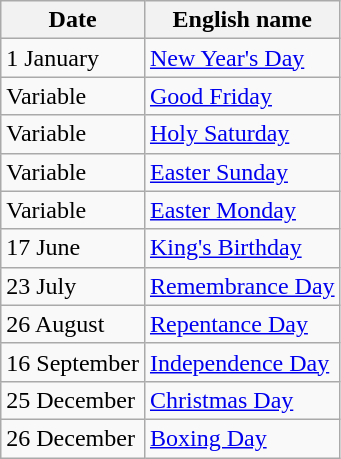<table class="wikitable">
<tr>
<th>Date</th>
<th>English name</th>
</tr>
<tr>
<td>1 January</td>
<td><a href='#'>New Year's Day</a></td>
</tr>
<tr>
<td>Variable</td>
<td><a href='#'>Good Friday</a></td>
</tr>
<tr>
<td>Variable</td>
<td><a href='#'>Holy Saturday</a></td>
</tr>
<tr>
<td>Variable</td>
<td><a href='#'>Easter Sunday</a></td>
</tr>
<tr>
<td>Variable</td>
<td><a href='#'>Easter Monday</a></td>
</tr>
<tr>
<td>17 June</td>
<td><a href='#'>King's Birthday</a></td>
</tr>
<tr>
<td>23 July</td>
<td><a href='#'>Remembrance Day</a></td>
</tr>
<tr>
<td>26 August</td>
<td><a href='#'>Repentance Day</a></td>
</tr>
<tr>
<td>16 September</td>
<td><a href='#'>Independence Day</a></td>
</tr>
<tr>
<td>25 December</td>
<td><a href='#'>Christmas Day</a></td>
</tr>
<tr>
<td>26 December</td>
<td><a href='#'>Boxing Day</a></td>
</tr>
</table>
